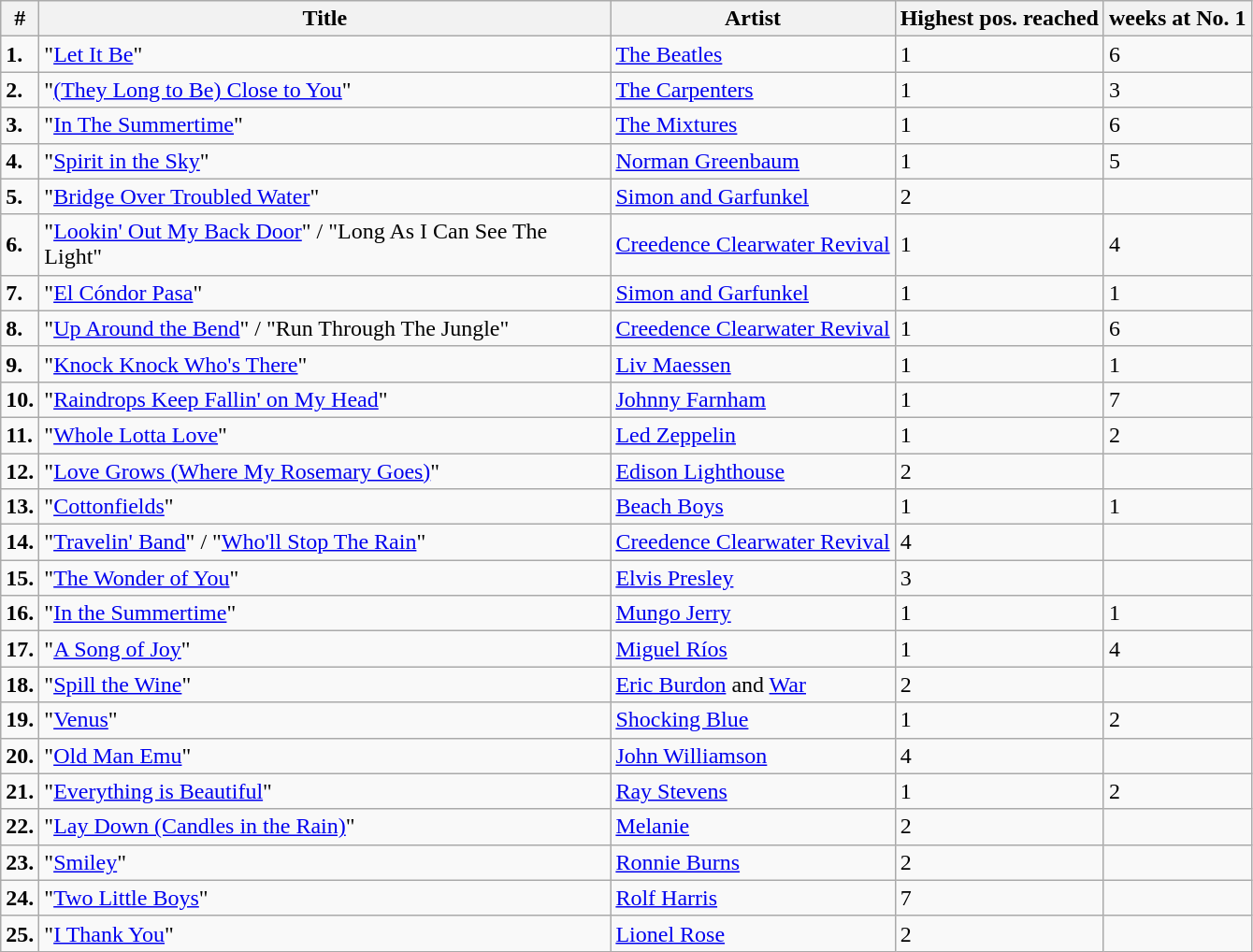<table class="wikitable sortable">
<tr>
<th>#</th>
<th width="400">Title</th>
<th>Artist</th>
<th>Highest pos. reached</th>
<th>weeks at No. 1</th>
</tr>
<tr>
<td><strong>1.</strong></td>
<td>"<a href='#'>Let It Be</a>"</td>
<td><a href='#'>The Beatles</a></td>
<td>1</td>
<td>6</td>
</tr>
<tr>
<td><strong>2.</strong></td>
<td>"<a href='#'>(They Long to Be) Close to You</a>"</td>
<td><a href='#'>The Carpenters</a></td>
<td>1</td>
<td>3</td>
</tr>
<tr>
<td><strong>3.</strong></td>
<td>"<a href='#'>In The Summertime</a>"</td>
<td><a href='#'>The Mixtures</a></td>
<td>1</td>
<td>6</td>
</tr>
<tr>
<td><strong>4.</strong></td>
<td>"<a href='#'>Spirit in the Sky</a>"</td>
<td><a href='#'>Norman Greenbaum</a></td>
<td>1</td>
<td>5</td>
</tr>
<tr>
<td><strong>5.</strong></td>
<td>"<a href='#'>Bridge Over Troubled Water</a>"</td>
<td><a href='#'>Simon and Garfunkel</a></td>
<td>2</td>
<td></td>
</tr>
<tr>
<td><strong>6.</strong></td>
<td>"<a href='#'>Lookin' Out My Back Door</a>" / "Long As I Can See The Light"</td>
<td><a href='#'>Creedence Clearwater Revival</a></td>
<td>1</td>
<td>4</td>
</tr>
<tr>
<td><strong>7.</strong></td>
<td>"<a href='#'>El Cóndor Pasa</a>"</td>
<td><a href='#'>Simon and Garfunkel</a></td>
<td>1</td>
<td>1</td>
</tr>
<tr>
<td><strong>8.</strong></td>
<td>"<a href='#'>Up Around the Bend</a>" / "Run Through The Jungle"</td>
<td><a href='#'>Creedence Clearwater Revival</a></td>
<td>1</td>
<td>6</td>
</tr>
<tr>
<td><strong>9.</strong></td>
<td>"<a href='#'>Knock Knock Who's There</a>"</td>
<td><a href='#'>Liv Maessen</a></td>
<td>1</td>
<td>1</td>
</tr>
<tr>
<td><strong>10.</strong></td>
<td>"<a href='#'>Raindrops Keep Fallin' on My Head</a>"</td>
<td><a href='#'>Johnny Farnham</a></td>
<td>1</td>
<td>7</td>
</tr>
<tr>
<td><strong>11.</strong></td>
<td>"<a href='#'>Whole Lotta Love</a>"</td>
<td><a href='#'>Led Zeppelin</a></td>
<td>1</td>
<td>2</td>
</tr>
<tr>
<td><strong>12.</strong></td>
<td>"<a href='#'>Love Grows (Where My Rosemary Goes)</a>"</td>
<td><a href='#'>Edison Lighthouse</a></td>
<td>2</td>
<td></td>
</tr>
<tr>
<td><strong>13.</strong></td>
<td>"<a href='#'>Cottonfields</a>"</td>
<td><a href='#'>Beach Boys</a></td>
<td>1</td>
<td>1</td>
</tr>
<tr>
<td><strong>14.</strong></td>
<td>"<a href='#'>Travelin' Band</a>" / "<a href='#'>Who'll Stop The Rain</a>"</td>
<td><a href='#'>Creedence Clearwater Revival</a></td>
<td>4</td>
<td></td>
</tr>
<tr>
<td><strong>15.</strong></td>
<td>"<a href='#'>The Wonder of You</a>"</td>
<td><a href='#'>Elvis Presley</a></td>
<td>3</td>
<td></td>
</tr>
<tr>
<td><strong>16.</strong></td>
<td>"<a href='#'>In the Summertime</a>"</td>
<td><a href='#'>Mungo Jerry</a></td>
<td>1</td>
<td>1</td>
</tr>
<tr>
<td><strong>17.</strong></td>
<td>"<a href='#'>A Song of Joy</a>"</td>
<td><a href='#'>Miguel Ríos</a></td>
<td>1</td>
<td>4</td>
</tr>
<tr>
<td><strong>18.</strong></td>
<td>"<a href='#'>Spill the Wine</a>"</td>
<td><a href='#'>Eric Burdon</a> and <a href='#'>War</a></td>
<td>2</td>
<td></td>
</tr>
<tr>
<td><strong>19.</strong></td>
<td>"<a href='#'>Venus</a>"</td>
<td><a href='#'>Shocking Blue</a></td>
<td>1</td>
<td>2</td>
</tr>
<tr>
<td><strong>20.</strong></td>
<td>"<a href='#'>Old Man Emu</a>"</td>
<td><a href='#'>John Williamson</a></td>
<td>4</td>
<td></td>
</tr>
<tr>
<td><strong>21.</strong></td>
<td>"<a href='#'>Everything is Beautiful</a>"</td>
<td><a href='#'>Ray Stevens</a></td>
<td>1</td>
<td>2</td>
</tr>
<tr>
<td><strong>22.</strong></td>
<td>"<a href='#'>Lay Down (Candles in the Rain)</a>"</td>
<td><a href='#'>Melanie</a></td>
<td>2</td>
<td></td>
</tr>
<tr>
<td><strong>23.</strong></td>
<td>"<a href='#'>Smiley</a>"</td>
<td><a href='#'>Ronnie Burns</a></td>
<td>2</td>
<td></td>
</tr>
<tr>
<td><strong>24.</strong></td>
<td>"<a href='#'>Two Little Boys</a>"</td>
<td><a href='#'>Rolf Harris</a></td>
<td>7</td>
<td></td>
</tr>
<tr>
<td><strong>25.</strong></td>
<td>"<a href='#'>I Thank You</a>"</td>
<td><a href='#'>Lionel Rose</a></td>
<td>2</td>
<td></td>
</tr>
</table>
